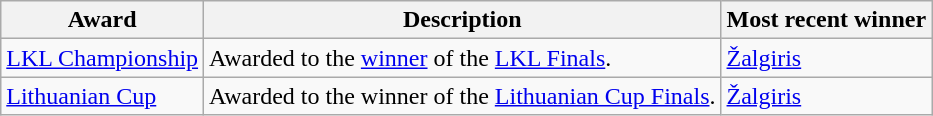<table class="wikitable">
<tr>
<th>Award</th>
<th class="unsortable">Description</th>
<th class="unsortable">Most recent winner</th>
</tr>
<tr>
<td><a href='#'>LKL Championship</a></td>
<td>Awarded to the <a href='#'>winner</a> of the <a href='#'>LKL Finals</a>.</td>
<td><a href='#'>Žalgiris</a></td>
</tr>
<tr>
<td><a href='#'>Lithuanian Cup</a></td>
<td>Awarded to the winner of the <a href='#'>Lithuanian Cup Finals</a>.</td>
<td><a href='#'>Žalgiris</a></td>
</tr>
</table>
